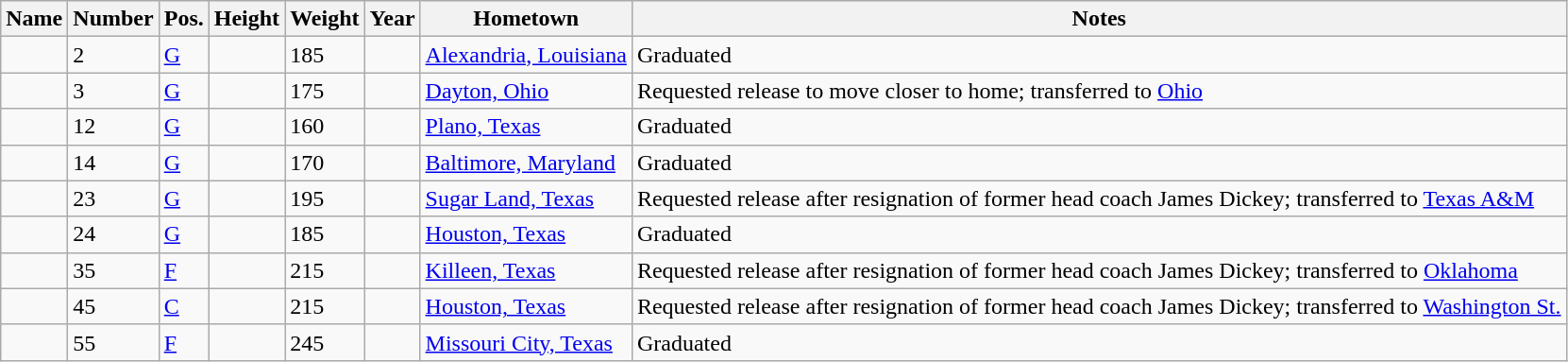<table class="wikitable sortable" border="1">
<tr>
<th>Name</th>
<th>Number</th>
<th>Pos.</th>
<th>Height</th>
<th>Weight</th>
<th>Year</th>
<th>Hometown</th>
<th class="unsortable">Notes</th>
</tr>
<tr>
<td></td>
<td>2</td>
<td><a href='#'>G</a></td>
<td></td>
<td>185</td>
<td></td>
<td><a href='#'>Alexandria, Louisiana</a></td>
<td>Graduated</td>
</tr>
<tr>
<td></td>
<td>3</td>
<td><a href='#'>G</a></td>
<td></td>
<td>175</td>
<td></td>
<td><a href='#'>Dayton, Ohio</a></td>
<td>Requested release to move closer to home; transferred to <a href='#'>Ohio</a></td>
</tr>
<tr>
<td></td>
<td>12</td>
<td><a href='#'>G</a></td>
<td></td>
<td>160</td>
<td></td>
<td><a href='#'>Plano, Texas</a></td>
<td>Graduated</td>
</tr>
<tr>
<td></td>
<td>14</td>
<td><a href='#'>G</a></td>
<td></td>
<td>170</td>
<td></td>
<td><a href='#'>Baltimore, Maryland</a></td>
<td>Graduated</td>
</tr>
<tr>
<td></td>
<td>23</td>
<td><a href='#'>G</a></td>
<td></td>
<td>195</td>
<td></td>
<td><a href='#'>Sugar Land, Texas</a></td>
<td>Requested release after resignation of former head coach James Dickey; transferred to <a href='#'>Texas A&M</a></td>
</tr>
<tr>
<td></td>
<td>24</td>
<td><a href='#'>G</a></td>
<td></td>
<td>185</td>
<td></td>
<td><a href='#'>Houston, Texas</a></td>
<td>Graduated</td>
</tr>
<tr>
<td></td>
<td>35</td>
<td><a href='#'>F</a></td>
<td></td>
<td>215</td>
<td></td>
<td><a href='#'>Killeen, Texas</a></td>
<td>Requested release after resignation of former head coach James Dickey; transferred to <a href='#'>Oklahoma</a></td>
</tr>
<tr>
<td></td>
<td>45</td>
<td><a href='#'>C</a></td>
<td></td>
<td>215</td>
<td></td>
<td><a href='#'>Houston, Texas</a></td>
<td>Requested release after resignation of former head coach James Dickey; transferred to <a href='#'>Washington St.</a></td>
</tr>
<tr>
<td></td>
<td>55</td>
<td><a href='#'>F</a></td>
<td></td>
<td>245</td>
<td></td>
<td><a href='#'>Missouri City, Texas</a></td>
<td>Graduated</td>
</tr>
</table>
